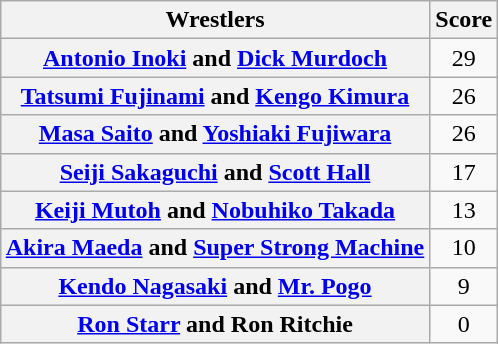<table class="wikitable" style="margin: 1em auto 1em auto;text-align:center">
<tr>
<th>Wrestlers</th>
<th>Score</th>
</tr>
<tr>
<th><a href='#'>Antonio Inoki</a> and <a href='#'>Dick Murdoch</a></th>
<td>29</td>
</tr>
<tr>
<th><a href='#'>Tatsumi Fujinami</a> and <a href='#'>Kengo Kimura</a></th>
<td>26</td>
</tr>
<tr>
<th><a href='#'>Masa Saito</a> and <a href='#'>Yoshiaki Fujiwara</a></th>
<td>26</td>
</tr>
<tr>
<th><a href='#'>Seiji Sakaguchi</a> and <a href='#'>Scott Hall</a></th>
<td>17</td>
</tr>
<tr>
<th><a href='#'>Keiji Mutoh</a> and <a href='#'>Nobuhiko Takada</a></th>
<td>13</td>
</tr>
<tr>
<th><a href='#'>Akira Maeda</a> and <a href='#'>Super Strong Machine</a></th>
<td>10</td>
</tr>
<tr>
<th><a href='#'>Kendo Nagasaki</a> and <a href='#'>Mr. Pogo</a></th>
<td>9</td>
</tr>
<tr>
<th><a href='#'>Ron Starr</a> and Ron Ritchie</th>
<td>0</td>
</tr>
</table>
